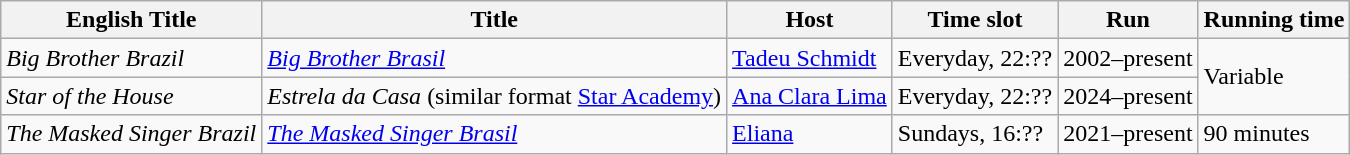<table class="wikitable">
<tr>
<th>English Title</th>
<th>Title</th>
<th>Host</th>
<th>Time slot</th>
<th>Run</th>
<th>Running time</th>
</tr>
<tr>
<td><em>Big Brother Brazil</em></td>
<td><em><a href='#'>Big Brother Brasil</a></em></td>
<td><a href='#'>Tadeu Schmidt</a></td>
<td>Everyday, 22:??</td>
<td>2002–present</td>
<td rowspan="2">Variable</td>
</tr>
<tr>
<td><em>Star of the House</em></td>
<td><em>Estrela da Casa</em> (similar format <a href='#'>Star Academy</a>)</td>
<td><a href='#'>Ana Clara Lima</a></td>
<td>Everyday, 22:??</td>
<td>2024–present</td>
</tr>
<tr>
<td><em>The Masked Singer Brazil</em></td>
<td><em><a href='#'>The Masked Singer Brasil</a></em></td>
<td><a href='#'>Eliana</a></td>
<td>Sundays, 16:??</td>
<td>2021–present</td>
<td>90 minutes</td>
</tr>
</table>
